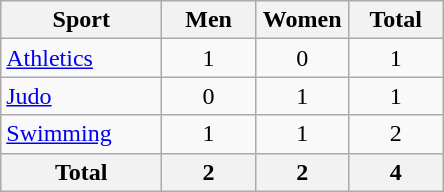<table class="wikitable sortable" style="text-align:center;">
<tr>
<th width=100>Sport</th>
<th width=55>Men</th>
<th width=55>Women</th>
<th width=55>Total</th>
</tr>
<tr>
<td align=left><a href='#'>Athletics</a></td>
<td>1</td>
<td>0</td>
<td>1</td>
</tr>
<tr>
<td align=left><a href='#'>Judo</a></td>
<td>0</td>
<td>1</td>
<td>1</td>
</tr>
<tr>
<td align=left><a href='#'>Swimming</a></td>
<td>1</td>
<td>1</td>
<td>2</td>
</tr>
<tr>
<th>Total</th>
<th>2</th>
<th>2</th>
<th>4</th>
</tr>
</table>
